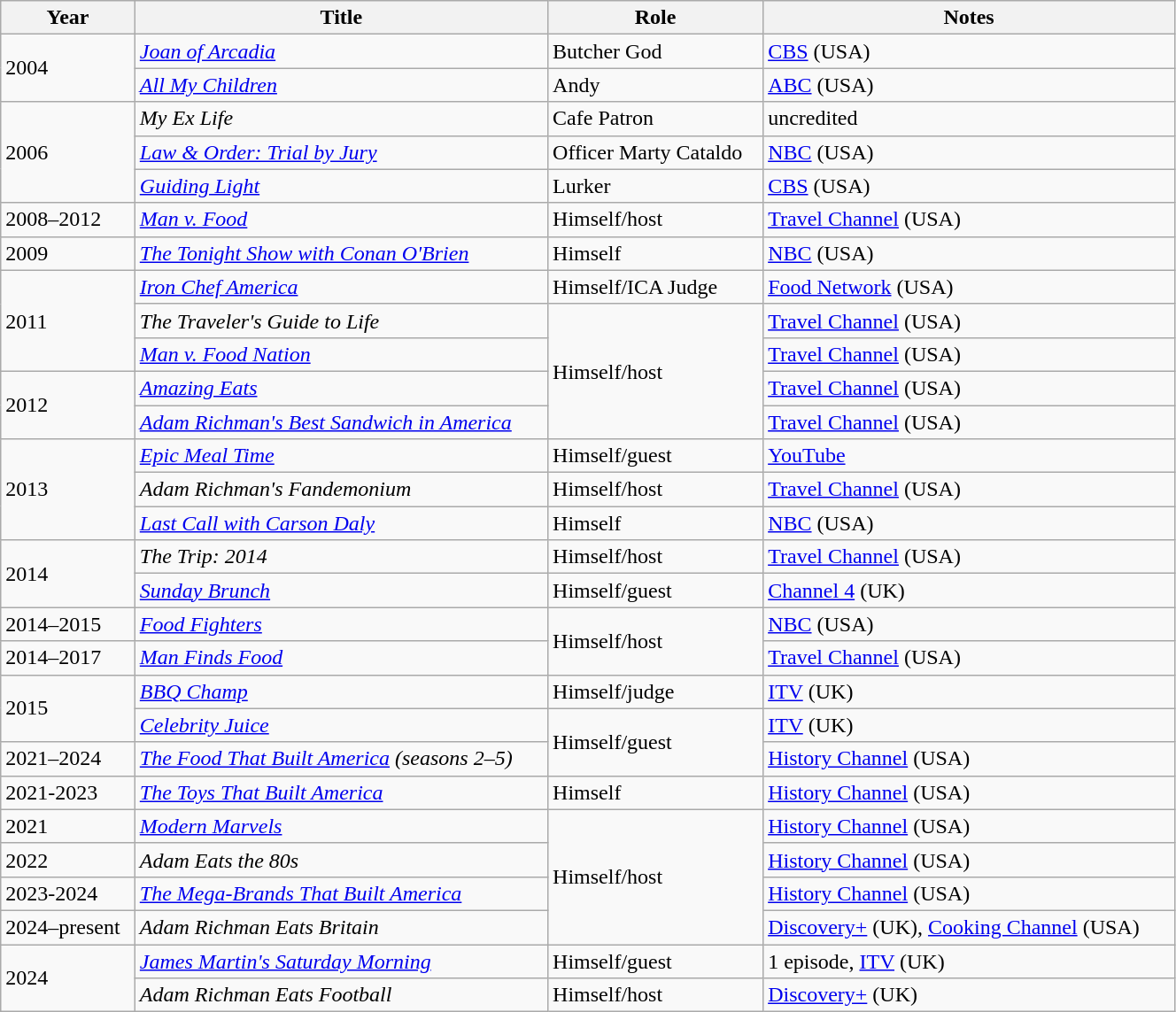<table class="wikitable" style="width:70%;">
<tr>
<th>Year</th>
<th>Title</th>
<th>Role</th>
<th>Notes</th>
</tr>
<tr>
<td rowspan="2">2004</td>
<td><em><a href='#'>Joan of Arcadia</a></em></td>
<td>Butcher God</td>
<td><a href='#'>CBS</a> (USA)</td>
</tr>
<tr>
<td><em><a href='#'>All My Children</a></em></td>
<td>Andy</td>
<td><a href='#'>ABC</a> (USA)</td>
</tr>
<tr>
<td rowspan="3">2006</td>
<td><em>My Ex Life</em></td>
<td>Cafe Patron</td>
<td>uncredited</td>
</tr>
<tr>
<td><em><a href='#'>Law & Order: Trial by Jury</a></em></td>
<td>Officer Marty Cataldo</td>
<td><a href='#'>NBC</a> (USA)</td>
</tr>
<tr>
<td><em><a href='#'>Guiding Light</a></em></td>
<td>Lurker</td>
<td><a href='#'>CBS</a> (USA)</td>
</tr>
<tr>
<td>2008–2012</td>
<td><em><a href='#'>Man v. Food</a></em></td>
<td>Himself/host</td>
<td><a href='#'>Travel Channel</a> (USA)</td>
</tr>
<tr>
<td>2009</td>
<td><em><a href='#'>The Tonight Show with Conan O'Brien</a></em></td>
<td>Himself</td>
<td><a href='#'>NBC</a> (USA)</td>
</tr>
<tr>
<td rowspan="3">2011</td>
<td><em><a href='#'>Iron Chef America</a></em></td>
<td>Himself/ICA Judge</td>
<td><a href='#'>Food Network</a> (USA)</td>
</tr>
<tr>
<td><em>The Traveler's Guide to Life</em></td>
<td rowspan="4">Himself/host</td>
<td><a href='#'>Travel Channel</a> (USA)</td>
</tr>
<tr>
<td><em><a href='#'>Man v. Food Nation</a></em></td>
<td><a href='#'>Travel Channel</a> (USA)</td>
</tr>
<tr>
<td rowspan="2">2012</td>
<td><em><a href='#'>Amazing Eats</a></em></td>
<td><a href='#'>Travel Channel</a> (USA)</td>
</tr>
<tr>
<td><em><a href='#'>Adam Richman's Best Sandwich in America</a></em></td>
<td><a href='#'>Travel Channel</a> (USA)</td>
</tr>
<tr>
<td rowspan="3">2013</td>
<td><em><a href='#'>Epic Meal Time</a></em></td>
<td>Himself/guest</td>
<td><a href='#'>YouTube</a></td>
</tr>
<tr>
<td><em>Adam Richman's Fandemonium</em></td>
<td>Himself/host</td>
<td><a href='#'>Travel Channel</a> (USA)</td>
</tr>
<tr>
<td><em><a href='#'>Last Call with Carson Daly</a></em></td>
<td>Himself</td>
<td><a href='#'>NBC</a> (USA)</td>
</tr>
<tr>
<td rowspan="2">2014</td>
<td><em>The Trip: 2014</em></td>
<td>Himself/host</td>
<td><a href='#'>Travel Channel</a> (USA)</td>
</tr>
<tr>
<td><em><a href='#'>Sunday Brunch</a></em></td>
<td>Himself/guest</td>
<td><a href='#'>Channel 4</a> (UK)</td>
</tr>
<tr>
<td>2014–2015</td>
<td><em><a href='#'>Food Fighters</a></em></td>
<td rowspan="2">Himself/host</td>
<td><a href='#'>NBC</a> (USA)</td>
</tr>
<tr>
<td>2014–2017</td>
<td><em><a href='#'>Man Finds Food</a></em></td>
<td><a href='#'>Travel Channel</a> (USA)</td>
</tr>
<tr>
<td rowspan="2">2015</td>
<td><em><a href='#'>BBQ Champ</a></em></td>
<td>Himself/judge</td>
<td><a href='#'>ITV</a> (UK)</td>
</tr>
<tr>
<td><em><a href='#'>Celebrity Juice</a></em></td>
<td rowspan="2">Himself/guest</td>
<td><a href='#'>ITV</a> (UK)</td>
</tr>
<tr>
<td>2021–2024</td>
<td><em><a href='#'>The Food That Built America</a> (seasons 2–5)</em></td>
<td><a href='#'>History Channel</a> (USA)</td>
</tr>
<tr>
<td>2021-2023</td>
<td><em><a href='#'>The Toys That Built America</a></em></td>
<td>Himself</td>
<td><a href='#'>History Channel</a> (USA)</td>
</tr>
<tr>
<td>2021</td>
<td><em><a href='#'>Modern Marvels</a></em></td>
<td rowspan="4">Himself/host</td>
<td><a href='#'>History Channel</a> (USA)</td>
</tr>
<tr>
<td>2022</td>
<td><em>Adam Eats the 80s</em></td>
<td><a href='#'>History Channel</a> (USA)</td>
</tr>
<tr>
<td>2023-2024</td>
<td><em><a href='#'>The Mega-Brands That Built America</a></em></td>
<td><a href='#'>History Channel</a> (USA)</td>
</tr>
<tr>
<td>2024–present</td>
<td><em>Adam Richman Eats Britain</em></td>
<td><a href='#'>Discovery+</a> (UK), <a href='#'>Cooking Channel</a> (USA)</td>
</tr>
<tr>
<td rowspan="2">2024</td>
<td><em><a href='#'>James Martin's Saturday Morning</a></em></td>
<td>Himself/guest</td>
<td>1 episode, <a href='#'>ITV</a>  (UK)</td>
</tr>
<tr>
<td><em>Adam Richman Eats Football</em></td>
<td>Himself/host</td>
<td><a href='#'>Discovery+</a> (UK)</td>
</tr>
</table>
